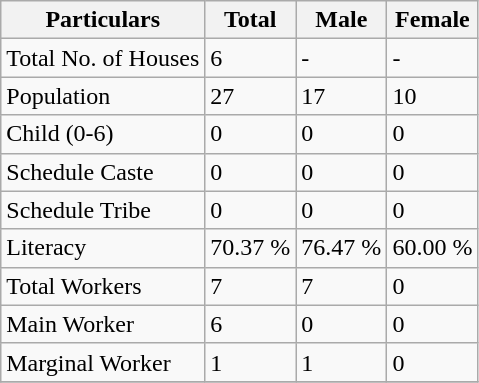<table class="wikitable sortable">
<tr>
<th>Particulars</th>
<th>Total</th>
<th>Male</th>
<th>Female</th>
</tr>
<tr>
<td>Total No. of Houses</td>
<td>6</td>
<td>-</td>
<td>-</td>
</tr>
<tr>
<td>Population</td>
<td>27</td>
<td>17</td>
<td>10</td>
</tr>
<tr>
<td>Child (0-6)</td>
<td>0</td>
<td>0</td>
<td>0</td>
</tr>
<tr>
<td>Schedule Caste</td>
<td>0</td>
<td>0</td>
<td>0</td>
</tr>
<tr>
<td>Schedule Tribe</td>
<td>0</td>
<td>0</td>
<td>0</td>
</tr>
<tr>
<td>Literacy</td>
<td>70.37 %</td>
<td>76.47 %</td>
<td>60.00 %</td>
</tr>
<tr>
<td>Total Workers</td>
<td>7</td>
<td>7</td>
<td>0</td>
</tr>
<tr>
<td>Main Worker</td>
<td>6</td>
<td>0</td>
<td>0</td>
</tr>
<tr>
<td>Marginal Worker</td>
<td>1</td>
<td>1</td>
<td>0</td>
</tr>
<tr>
</tr>
</table>
